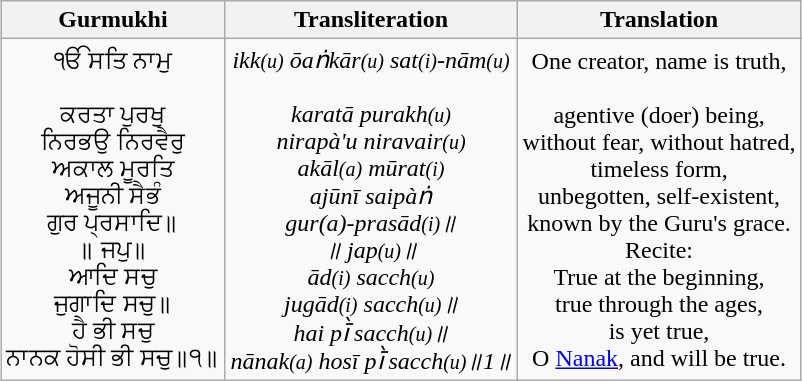<table class="wikitable" style="margin:auto; text-align:center;">
<tr>
<th>Gurmukhi</th>
<th>Transliteration</th>
<th>Translation</th>
</tr>
<tr>
<td>ੴ ਸਤਿ ਨਾਮੁ<br><br>ਕਰਤਾ ਪੁਰਖੁ <br>
ਨਿਰਭਉ ਨਿਰਵੈਰੁ <br>
ਅਕਾਲ ਮੂਰਤਿ <br>
ਅਜੂਨੀ ਸੈਭੰ <br>
ਗੁਰ ਪ੍ਰਸਾਦਿ॥<br>॥ ਜਪੁ॥<br>ਆਦਿ ਸਚੁ<br>
ਜੁਗਾਦਿ ਸਚੁ॥<br>
ਹੈ ਭੀ ਸਚੁ <br>
ਨਾਨਕ ਹੋਸੀ ਭੀ ਸਚੁ॥੧॥</td>
<td><em>ikk<small>(u)</small> ōaṅkār<small>(u)</small> sat<small>(i)</small>-nām<small>(u)</small><br></em><br><em>karatā purakh<small>(u)</small><br></em>
<em>nirapà'u niravair<small>(u)</small><br></em>
<em>akāl<small>(a)</small> mūrat<small>(i)</small><br></em>
<em>ajūnī saipàṅ<br></em>
<em>gur(a)-prasād<small>(i)</small>॥</em><br><em>॥ jap<small>(u)</small>॥<br></em>
<em>ād<small>(i)</small> sacch<small>(u)</small><br></em>
<em>jugād<small>(i)</small> sacch<small>(u)</small>॥<br></em>
<em>hai pī̀ sacch<small>(u)</small>॥<br></em>
<em>nānak<small>(a)</small> hosī pī̀ sacch<small>(u)</small>॥1॥</em></td>
<td>One creator, name is truth,<br><br>agentive (doer) being,<br>
without fear, without hatred,<br>
timeless form,<br>
unbegotten, self-existent,<br>
known by the Guru's grace.<br>Recite:<br> 
True at the beginning,<br>
true through the ages, <br>
is yet true,<br>
O <a href='#'>Nanak</a>, and will be true.</td>
</tr>
</table>
